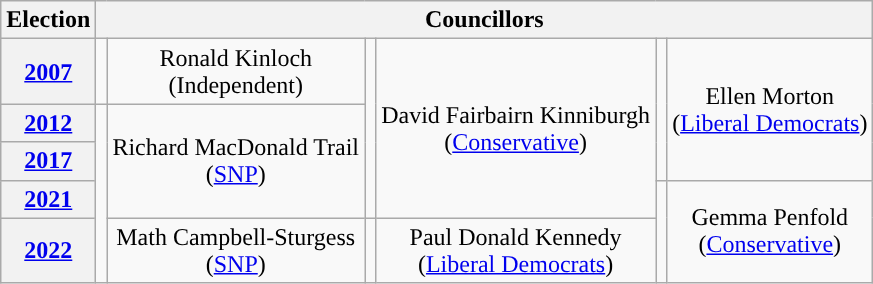<table class="wikitable" style="text-align:center">
<tr>
<th>Election</th>
<th colspan="6">Councillors</th>
</tr>
<tr>
<th><a href='#'>2007</a></th>
<td rowspan=1; style="background-color: "></td>
<td rowspan=1>Ronald Kinloch<br>(Independent)</td>
<td rowspan=4; style="background-color: "></td>
<td rowspan=4>David Fairbairn Kinniburgh<br>(<a href='#'>Conservative</a>)</td>
<td rowspan=3; style="background-color: "></td>
<td rowspan=3>Ellen Morton<br>(<a href='#'>Liberal Democrats</a>)</td>
</tr>
<tr>
<th><a href='#'>2012</a></th>
<td rowspan=4; style="background-color: "></td>
<td rowspan=3>Richard MacDonald Trail <br>(<a href='#'>SNP</a>)</td>
</tr>
<tr>
<th><a href='#'>2017</a></th>
</tr>
<tr>
<th><a href='#'>2021</a></th>
<td rowspan=2; style="background-color: "></td>
<td rowspan=2>Gemma Penfold<br>(<a href='#'>Conservative</a>)</td>
</tr>
<tr>
<th><a href='#'>2022</a></th>
<td rowspan=1>Math Campbell-Sturgess <br>(<a href='#'>SNP</a>)</td>
<td rowspan=1; style="background-color: "></td>
<td rowspan=1>Paul Donald Kennedy<br>(<a href='#'>Liberal Democrats</a>)</td>
</tr>
</table>
